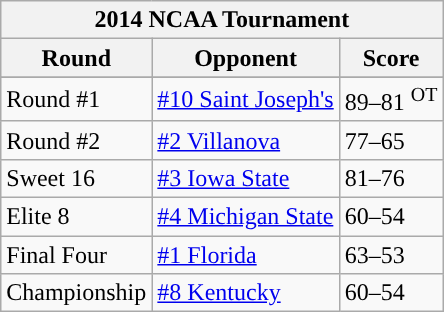<table class="wikitable"  align="left">
<tr>
<th colspan="3">2014 NCAA Tournament</th>
</tr>
<tr>
<th colspan="1">Round</th>
<th colspan="1">Opponent</th>
<th colspan="1">Score</th>
</tr>
<tr>
</tr>
<tr>
<td>Round #1</td>
<td><a href='#'>#10 Saint Joseph's</a></td>
<td>89–81 <sup>OT</sup></td>
</tr>
<tr>
<td>Round #2</td>
<td><a href='#'>#2 Villanova</a></td>
<td>77–65</td>
</tr>
<tr>
<td>Sweet 16</td>
<td><a href='#'>#3 Iowa State</a></td>
<td>81–76</td>
</tr>
<tr>
<td>Elite 8</td>
<td><a href='#'>#4 Michigan State</a></td>
<td>60–54</td>
</tr>
<tr>
<td>Final Four</td>
<td><a href='#'>#1 Florida</a></td>
<td>63–53</td>
</tr>
<tr>
<td>Championship</td>
<td><a href='#'>#8 Kentucky</a></td>
<td>60–54</td>
</tr>
</table>
